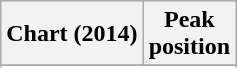<table class="wikitable sortable plainrowheaders">
<tr>
<th>Chart (2014)</th>
<th>Peak<br>position</th>
</tr>
<tr>
</tr>
<tr>
</tr>
<tr>
</tr>
</table>
